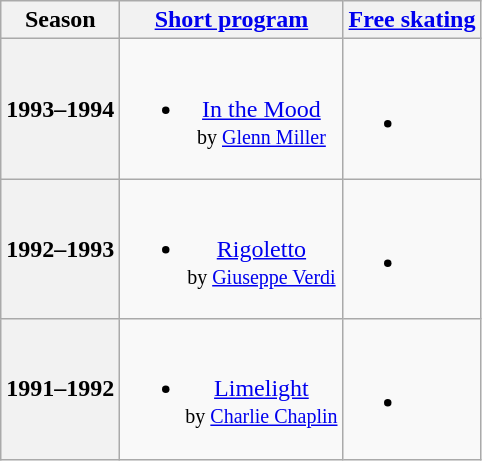<table class=wikitable style=text-align:center>
<tr>
<th>Season</th>
<th><a href='#'>Short program</a></th>
<th><a href='#'>Free skating</a></th>
</tr>
<tr>
<th>1993–1994</th>
<td><br><ul><li><a href='#'>In the Mood</a> <br><small> by <a href='#'>Glenn Miller</a> </small></li></ul></td>
<td><br><ul><li></li></ul></td>
</tr>
<tr>
<th>1992–1993</th>
<td><br><ul><li><a href='#'>Rigoletto</a> <br><small> by <a href='#'>Giuseppe Verdi</a> </small></li></ul></td>
<td><br><ul><li></li></ul></td>
</tr>
<tr>
<th>1991–1992</th>
<td><br><ul><li><a href='#'>Limelight</a> <br><small> by <a href='#'>Charlie Chaplin</a> </small></li></ul></td>
<td><br><ul><li></li></ul></td>
</tr>
</table>
